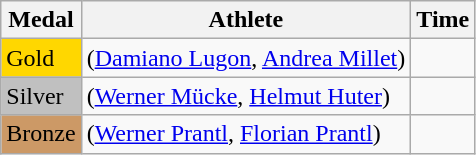<table class="wikitable">
<tr>
<th>Medal</th>
<th>Athlete</th>
<th>Time</th>
</tr>
<tr>
<td bgcolor="gold">Gold</td>
<td> (<a href='#'>Damiano Lugon</a>, <a href='#'>Andrea Millet</a>)</td>
<td></td>
</tr>
<tr>
<td bgcolor="silver">Silver</td>
<td>  (<a href='#'>Werner Mücke</a>, <a href='#'>Helmut Huter</a>)</td>
<td></td>
</tr>
<tr>
<td bgcolor="CC9966">Bronze</td>
<td>  (<a href='#'>Werner Prantl</a>, <a href='#'>Florian Prantl</a>)</td>
<td></td>
</tr>
</table>
